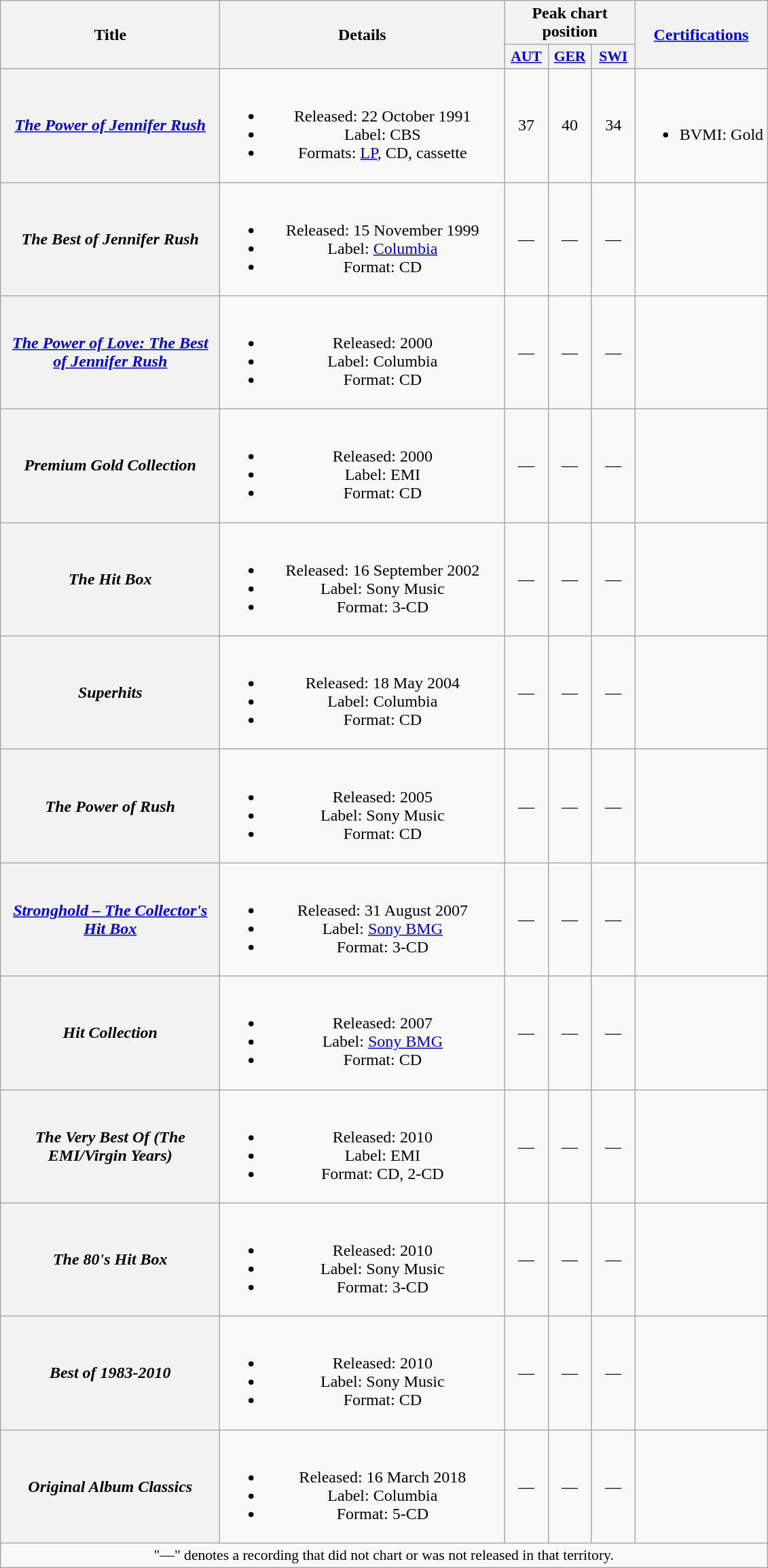<table class="wikitable plainrowheaders" style="text-align:center;">
<tr>
<th scope="col" rowspan="2" style="width:13em;">Title</th>
<th scope="col" rowspan="2" style="width:17em;">Details</th>
<th scope="col" colspan="3">Peak chart position</th>
<th scope="col" rowspan="2"><a href='#'>Certifications</a></th>
</tr>
<tr>
<th scope="col" style="width:2.5em;font-size:90%;"><a href='#'>AUT</a><br></th>
<th scope="col" style="width:2.5em;font-size:90%;"><a href='#'>GER</a><br></th>
<th scope="col" style="width:2.5em;font-size:90%;"><a href='#'>SWI</a><br></th>
</tr>
<tr>
<th scope="row"><em><a href='#'>The Power of Jennifer Rush</a></em></th>
<td><br><ul><li>Released: 22 October 1991</li><li>Label: CBS</li><li>Formats: <a href='#'>LP</a>, CD, cassette</li></ul></td>
<td>37</td>
<td>40</td>
<td>34</td>
<td><br><ul><li>BVMI: Gold</li></ul></td>
</tr>
<tr>
<th scope="row"><em>The Best of Jennifer Rush</em></th>
<td><br><ul><li>Released: 15 November 1999</li><li>Label: <a href='#'>Columbia</a></li><li>Format: CD</li></ul></td>
<td>—</td>
<td>—</td>
<td>—</td>
<td></td>
</tr>
<tr>
<th scope="row"><em><a href='#'>The Power of Love: The Best of Jennifer Rush</a></em></th>
<td><br><ul><li>Released: 2000</li><li>Label: Columbia</li><li>Format: CD</li></ul></td>
<td>—</td>
<td>—</td>
<td>—</td>
<td></td>
</tr>
<tr>
<th scope="row"><em>Premium Gold Collection</em></th>
<td><br><ul><li>Released: 2000</li><li>Label: EMI</li><li>Format: CD</li></ul></td>
<td>—</td>
<td>—</td>
<td>—</td>
<td></td>
</tr>
<tr>
<th scope="row"><em>The Hit Box</em></th>
<td><br><ul><li>Released: 16 September 2002</li><li>Label: Sony Music</li><li>Format: 3-CD</li></ul></td>
<td>—</td>
<td>—</td>
<td>—</td>
<td></td>
</tr>
<tr>
<th scope="row"><em>Superhits</em></th>
<td><br><ul><li>Released: 18 May 2004</li><li>Label: Columbia</li><li>Format: CD</li></ul></td>
<td>—</td>
<td>—</td>
<td>—</td>
<td></td>
</tr>
<tr>
<th scope="row"><em>The Power of Rush</em></th>
<td><br><ul><li>Released: 2005</li><li>Label: Sony Music</li><li>Format: CD</li></ul></td>
<td>—</td>
<td>—</td>
<td>—</td>
<td></td>
</tr>
<tr>
<th scope="row"><em><a href='#'>Stronghold – The Collector's Hit Box</a></em></th>
<td><br><ul><li>Released: 31 August 2007</li><li>Label: <a href='#'>Sony BMG</a></li><li>Format: 3-CD</li></ul></td>
<td>—</td>
<td>—</td>
<td>—</td>
<td></td>
</tr>
<tr>
<th scope="row"><em>Hit Collection</em></th>
<td><br><ul><li>Released: 2007</li><li>Label: <a href='#'>Sony BMG</a></li><li>Format: CD</li></ul></td>
<td>—</td>
<td>—</td>
<td>—</td>
<td></td>
</tr>
<tr>
<th scope="row"><em>The Very Best Of (The EMI/Virgin Years)</em></th>
<td><br><ul><li>Released: 2010</li><li>Label: EMI</li><li>Format: CD, 2-CD</li></ul></td>
<td>—</td>
<td>—</td>
<td>—</td>
<td></td>
</tr>
<tr>
<th scope="row"><em>The 80's Hit Box</em></th>
<td><br><ul><li>Released: 2010</li><li>Label: Sony Music</li><li>Format: 3-CD</li></ul></td>
<td>—</td>
<td>—</td>
<td>—</td>
<td></td>
</tr>
<tr>
<th scope="row"><em>Best of 1983-2010</em></th>
<td><br><ul><li>Released: 2010</li><li>Label: Sony Music</li><li>Format: CD</li></ul></td>
<td>—</td>
<td>—</td>
<td>—</td>
<td></td>
</tr>
<tr>
<th scope="row"><em>Original Album Classics</em></th>
<td><br><ul><li>Released: 16 March 2018</li><li>Label: Columbia</li><li>Format: 5-CD</li></ul></td>
<td>—</td>
<td>—</td>
<td>—</td>
<td></td>
</tr>
<tr>
<td colspan="6" style="font-size:90%">"—" denotes a recording that did not chart or was not released in that territory.</td>
</tr>
</table>
